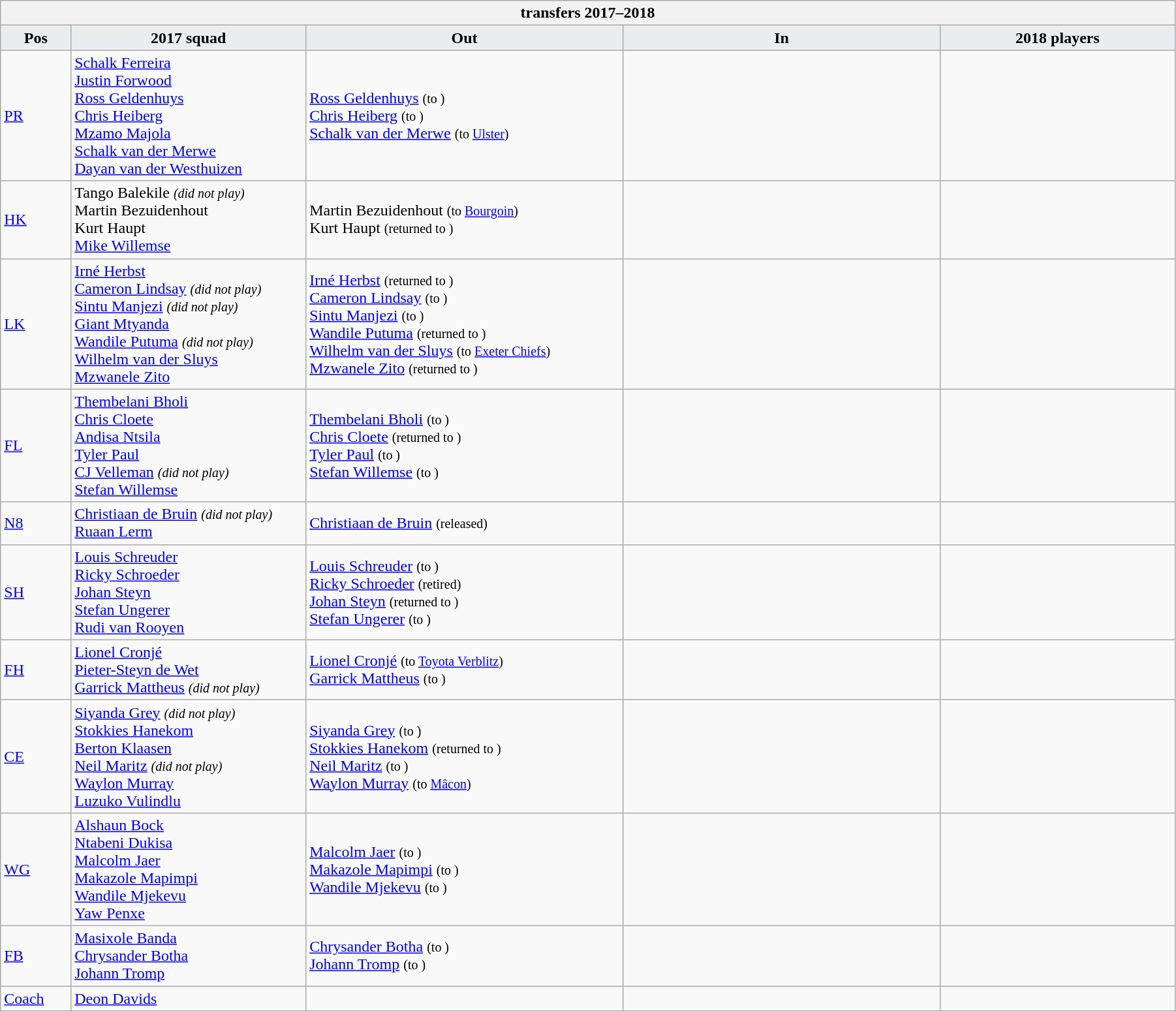<table class="wikitable" style="text-align: left; width:95%">
<tr>
<th colspan="100%"> transfers 2017–2018</th>
</tr>
<tr>
<th style="background:#ebecf0; width:6%;">Pos</th>
<th style="background:#ebecf0; width:20%;">2017 squad</th>
<th style="background:#ebecf0; width:27%;">Out</th>
<th style="background:#ebecf0; width:27%;">In</th>
<th style="background:#ebecf0; width:20%;">2018 players</th>
</tr>
<tr>
<td><a href='#'>PR</a></td>
<td> <a href='#'>Schalk Ferreira</a> <br> <a href='#'>Justin Forwood</a> <br> <a href='#'>Ross Geldenhuys</a> <br> <a href='#'>Chris Heiberg</a> <br> <a href='#'>Mzamo Majola</a> <br> <a href='#'>Schalk van der Merwe</a> <br> <a href='#'>Dayan van der Westhuizen</a></td>
<td>  <a href='#'>Ross Geldenhuys</a> <small>(to )</small> <br>  <a href='#'>Chris Heiberg</a> <small>(to )</small> <br>  <a href='#'>Schalk van der Merwe</a> <small>(to  <a href='#'>Ulster</a>)</small></td>
<td> </td>
<td> </td>
</tr>
<tr>
<td><a href='#'>HK</a></td>
<td> Tango Balekile <small><em>(did not play)</em></small> <br> Martin Bezuidenhout <br> Kurt Haupt <br> <a href='#'>Mike Willemse</a></td>
<td>  Martin Bezuidenhout <small>(to  <a href='#'>Bourgoin</a>)</small> <br>  Kurt Haupt <small>(returned to )</small></td>
<td> </td>
<td> </td>
</tr>
<tr>
<td><a href='#'>LK</a></td>
<td> <a href='#'>Irné Herbst</a> <br> <a href='#'>Cameron Lindsay</a> <small><em>(did not play)</em></small> <br> <a href='#'>Sintu Manjezi</a> <small><em>(did not play)</em></small> <br> <a href='#'>Giant Mtyanda</a> <br> <a href='#'>Wandile Putuma</a> <small><em>(did not play)</em></small> <br> <a href='#'>Wilhelm van der Sluys</a> <br> <a href='#'>Mzwanele Zito</a></td>
<td>  <a href='#'>Irné Herbst</a> <small>(returned to )</small> <br>  <a href='#'>Cameron Lindsay</a> <small>(to )</small> <br>  <a href='#'>Sintu Manjezi</a> <small>(to )</small> <br>  <a href='#'>Wandile Putuma</a> <small>(returned to )</small> <br>  <a href='#'>Wilhelm van der Sluys</a> <small>(to  <a href='#'>Exeter Chiefs</a>)</small> <br>  <a href='#'>Mzwanele Zito</a> <small>(returned to )</small></td>
<td> </td>
<td> </td>
</tr>
<tr>
<td><a href='#'>FL</a></td>
<td> <a href='#'>Thembelani Bholi</a> <br> <a href='#'>Chris Cloete</a> <br> <a href='#'>Andisa Ntsila</a> <br> <a href='#'>Tyler Paul</a> <br> <a href='#'>CJ Velleman</a> <small><em>(did not play)</em></small> <br> <a href='#'>Stefan Willemse</a></td>
<td>  <a href='#'>Thembelani Bholi</a> <small>(to )</small> <br>  <a href='#'>Chris Cloete</a> <small>(returned to )</small> <br>  <a href='#'>Tyler Paul</a> <small>(to )</small> <br>  <a href='#'>Stefan Willemse</a> <small>(to )</small></td>
<td> </td>
<td> </td>
</tr>
<tr>
<td><a href='#'>N8</a></td>
<td> <a href='#'>Christiaan de Bruin</a> <small><em>(did not play)</em></small> <br> <a href='#'>Ruaan Lerm</a></td>
<td>  <a href='#'>Christiaan de Bruin</a> <small>(released)</small></td>
<td> </td>
<td> </td>
</tr>
<tr>
<td><a href='#'>SH</a></td>
<td> <a href='#'>Louis Schreuder</a> <br> <a href='#'>Ricky Schroeder</a> <br> <a href='#'>Johan Steyn</a> <br> <a href='#'>Stefan Ungerer</a> <br> <a href='#'>Rudi van Rooyen</a></td>
<td>  <a href='#'>Louis Schreuder</a> <small>(to )</small> <br>  <a href='#'>Ricky Schroeder</a> <small>(retired)</small> <br>  <a href='#'>Johan Steyn</a> <small>(returned to )</small> <br>  <a href='#'>Stefan Ungerer</a> <small>(to )</small></td>
<td> </td>
<td> </td>
</tr>
<tr>
<td><a href='#'>FH</a></td>
<td> <a href='#'>Lionel Cronjé</a> <br> <a href='#'>Pieter-Steyn de Wet</a> <br> <a href='#'>Garrick Mattheus</a> <small><em>(did not play)</em></small></td>
<td>  <a href='#'>Lionel Cronjé</a> <small>(to  <a href='#'>Toyota Verblitz</a>)</small> <br>  <a href='#'>Garrick Mattheus</a> <small>(to )</small></td>
<td> </td>
<td> </td>
</tr>
<tr>
<td><a href='#'>CE</a></td>
<td> <a href='#'>Siyanda Grey</a> <small><em>(did not play)</em></small> <br> <a href='#'>Stokkies Hanekom</a> <br> <a href='#'>Berton Klaasen</a> <br> <a href='#'>Neil Maritz</a> <small><em>(did not play)</em></small> <br> <a href='#'>Waylon Murray</a> <br> <a href='#'>Luzuko Vulindlu</a></td>
<td>  <a href='#'>Siyanda Grey</a> <small>(to )</small> <br>  <a href='#'>Stokkies Hanekom</a> <small>(returned to )</small> <br>  <a href='#'>Neil Maritz</a> <small>(to )</small> <br>  <a href='#'>Waylon Murray</a> <small>(to  <a href='#'>Mâcon</a>)</small></td>
<td> </td>
<td> </td>
</tr>
<tr>
<td><a href='#'>WG</a></td>
<td> <a href='#'>Alshaun Bock</a> <br> <a href='#'>Ntabeni Dukisa</a> <br> <a href='#'>Malcolm Jaer</a> <br> <a href='#'>Makazole Mapimpi</a> <br> <a href='#'>Wandile Mjekevu</a> <br> <a href='#'>Yaw Penxe</a></td>
<td>  <a href='#'>Malcolm Jaer</a> <small>(to )</small> <br>  <a href='#'>Makazole Mapimpi</a> <small>(to )</small> <br>  <a href='#'>Wandile Mjekevu</a> <small>(to )</small></td>
<td> </td>
<td> </td>
</tr>
<tr>
<td><a href='#'>FB</a></td>
<td> <a href='#'>Masixole Banda</a> <br> <a href='#'>Chrysander Botha</a> <br> <a href='#'>Johann Tromp</a></td>
<td>  <a href='#'>Chrysander Botha</a> <small>(to )</small> <br>  <a href='#'>Johann Tromp</a> <small>(to )</small></td>
<td> </td>
<td> </td>
</tr>
<tr>
<td><a href='#'>Coach</a></td>
<td> <a href='#'>Deon Davids</a></td>
<td></td>
<td> </td>
<td> </td>
</tr>
</table>
